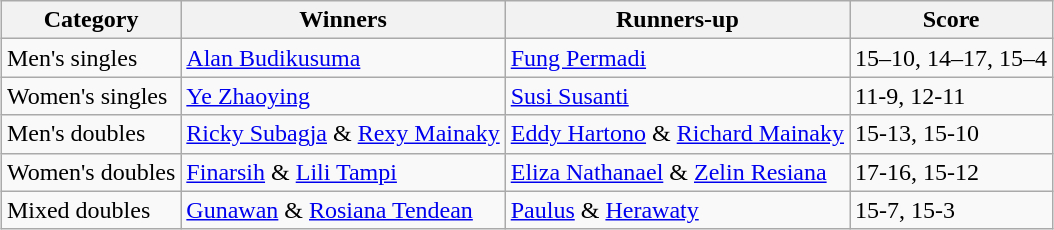<table class=wikitable style="margin:auto;">
<tr>
<th>Category</th>
<th>Winners</th>
<th>Runners-up</th>
<th>Score</th>
</tr>
<tr>
<td>Men's singles</td>
<td> <a href='#'>Alan Budikusuma</a></td>
<td> <a href='#'>Fung Permadi</a></td>
<td>15–10, 14–17, 15–4</td>
</tr>
<tr>
<td>Women's singles</td>
<td> <a href='#'>Ye Zhaoying</a></td>
<td> <a href='#'>Susi Susanti</a></td>
<td>11-9, 12-11</td>
</tr>
<tr>
<td>Men's doubles</td>
<td> <a href='#'>Ricky Subagja</a> & <a href='#'>Rexy Mainaky</a></td>
<td> <a href='#'>Eddy Hartono</a> & <a href='#'>Richard Mainaky</a></td>
<td>15-13, 15-10</td>
</tr>
<tr>
<td>Women's doubles</td>
<td> <a href='#'>Finarsih</a> & <a href='#'>Lili Tampi</a></td>
<td> <a href='#'>Eliza Nathanael</a> & <a href='#'>Zelin Resiana</a></td>
<td>17-16, 15-12</td>
</tr>
<tr>
<td>Mixed doubles</td>
<td> <a href='#'>Gunawan</a> & <a href='#'>Rosiana Tendean</a></td>
<td> <a href='#'>Paulus</a> & <a href='#'>Herawaty</a></td>
<td>15-7, 15-3</td>
</tr>
</table>
